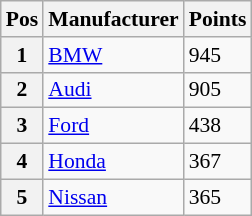<table class="wikitable" style="font-size: 90%">
<tr>
<th>Pos</th>
<th>Manufacturer</th>
<th>Points</th>
</tr>
<tr>
<th>1</th>
<td> <a href='#'>BMW</a></td>
<td>945</td>
</tr>
<tr>
<th>2</th>
<td> <a href='#'>Audi</a></td>
<td>905</td>
</tr>
<tr>
<th>3</th>
<td> <a href='#'>Ford</a></td>
<td>438</td>
</tr>
<tr>
<th>4</th>
<td> <a href='#'>Honda</a></td>
<td>367</td>
</tr>
<tr>
<th>5</th>
<td> <a href='#'>Nissan</a></td>
<td>365</td>
</tr>
</table>
